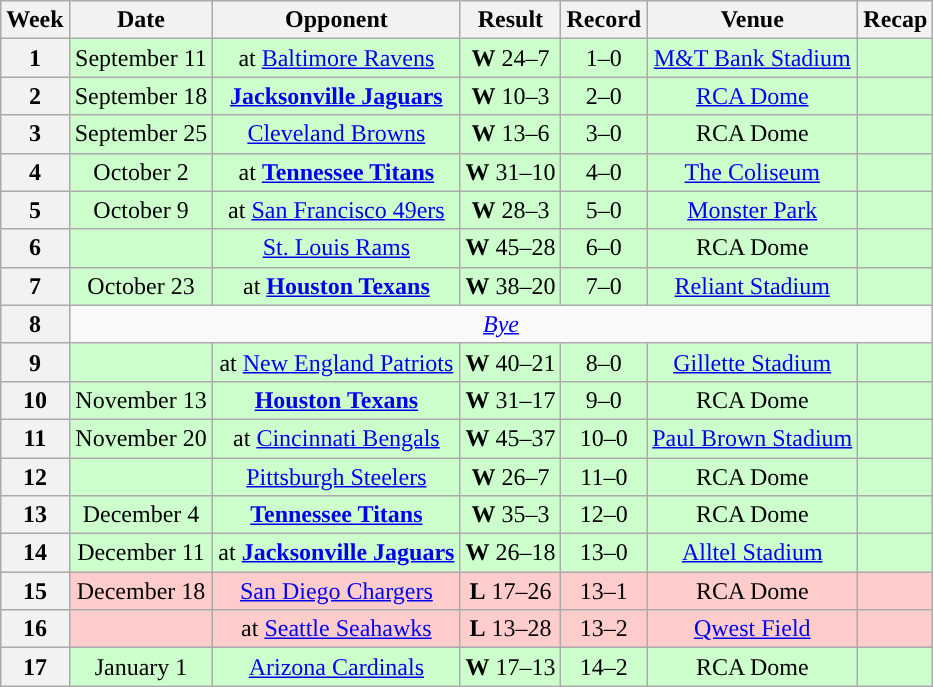<table class="wikitable" style="text-align:center">
<tr>
<th>Week</th>
<th>Date</th>
<th>Opponent</th>
<th>Result</th>
<th>Record</th>
<th>Venue</th>
<th>Recap</th>
</tr>
<tr style="background:#cfc; text-align:center;">
<th>1</th>
<td>September 11</td>
<td>at <a href='#'>Baltimore Ravens</a></td>
<td><strong>W</strong> 24–7</td>
<td>1–0</td>
<td><a href='#'>M&T Bank Stadium</a></td>
<td></td>
</tr>
<tr style="background:#cfc; text-align:center;">
<th>2</th>
<td>September 18</td>
<td><strong><a href='#'>Jacksonville Jaguars</a></strong></td>
<td><strong>W</strong> 10–3</td>
<td>2–0</td>
<td><a href='#'>RCA Dome</a></td>
<td></td>
</tr>
<tr style="background:#cfc; text-align:center;">
<th>3</th>
<td>September 25</td>
<td><a href='#'>Cleveland Browns</a></td>
<td><strong>W</strong> 13–6</td>
<td>3–0</td>
<td>RCA Dome</td>
<td></td>
</tr>
<tr style="background:#cfc; text-align:center;">
<th>4</th>
<td>October 2</td>
<td>at <strong><a href='#'>Tennessee Titans</a></strong></td>
<td><strong>W</strong> 31–10</td>
<td>4–0</td>
<td><a href='#'>The Coliseum</a></td>
<td></td>
</tr>
<tr style="background:#cfc; text-align:center;">
<th>5</th>
<td>October 9</td>
<td>at <a href='#'>San Francisco 49ers</a></td>
<td><strong>W</strong> 28–3</td>
<td>5–0</td>
<td><a href='#'>Monster Park</a></td>
<td></td>
</tr>
<tr style="background:#cfc; text-align:center;">
<th>6</th>
<td></td>
<td><a href='#'>St. Louis Rams</a></td>
<td><strong>W</strong> 45–28</td>
<td>6–0</td>
<td>RCA Dome</td>
<td></td>
</tr>
<tr style="background:#cfc; text-align:center;">
<th>7</th>
<td>October 23</td>
<td>at <strong><a href='#'>Houston Texans</a></strong></td>
<td><strong>W</strong> 38–20</td>
<td>7–0</td>
<td><a href='#'>Reliant Stadium</a></td>
<td></td>
</tr>
<tr style="text-align:center;">
<th>8</th>
<td colspan="6" style="text-align:center;"><em><a href='#'>Bye</a></em></td>
</tr>
<tr style="background:#cfc; text-align:center;">
<th>9</th>
<td></td>
<td>at <a href='#'>New England Patriots</a></td>
<td><strong>W</strong> 40–21</td>
<td>8–0</td>
<td><a href='#'>Gillette Stadium</a></td>
<td></td>
</tr>
<tr style="background:#cfc; text-align:center;">
<th>10</th>
<td>November 13</td>
<td><strong><a href='#'>Houston Texans</a></strong></td>
<td><strong>W</strong> 31–17</td>
<td>9–0</td>
<td>RCA Dome</td>
<td></td>
</tr>
<tr style="background:#cfc; text-align:center;">
<th>11</th>
<td>November 20</td>
<td>at <a href='#'>Cincinnati Bengals</a></td>
<td><strong>W</strong> 45–37</td>
<td>10–0</td>
<td><a href='#'>Paul Brown Stadium</a></td>
<td></td>
</tr>
<tr style="background:#cfc; text-align:center;">
<th>12</th>
<td></td>
<td><a href='#'>Pittsburgh Steelers</a></td>
<td><strong>W</strong> 26–7</td>
<td>11–0</td>
<td>RCA Dome</td>
<td></td>
</tr>
<tr style="background:#cfc; text-align:center;">
<th>13</th>
<td>December 4</td>
<td><strong><a href='#'>Tennessee Titans</a></strong></td>
<td><strong>W</strong> 35–3</td>
<td>12–0</td>
<td>RCA Dome</td>
<td></td>
</tr>
<tr style="background:#cfc; text-align:center;">
<th>14</th>
<td>December 11</td>
<td>at <strong><a href='#'>Jacksonville Jaguars</a></strong></td>
<td><strong>W</strong> 26–18</td>
<td>13–0</td>
<td><a href='#'>Alltel Stadium</a></td>
<td></td>
</tr>
<tr style="background:#fcc; text-align:center;">
<th>15</th>
<td>December 18</td>
<td><a href='#'>San Diego Chargers</a></td>
<td><strong>L</strong> 17–26</td>
<td>13–1</td>
<td>RCA Dome</td>
<td></td>
</tr>
<tr style="background:#fcc; text-align:center;">
<th>16</th>
<td></td>
<td>at <a href='#'>Seattle Seahawks</a></td>
<td><strong>L</strong> 13–28</td>
<td>13–2</td>
<td><a href='#'>Qwest Field</a></td>
<td></td>
</tr>
<tr style="background:#cfc; text-align:center;">
<th>17</th>
<td>January 1</td>
<td><a href='#'>Arizona Cardinals</a></td>
<td><strong>W</strong> 17–13</td>
<td>14–2</td>
<td>RCA Dome</td>
<td></td>
</tr>
</table>
